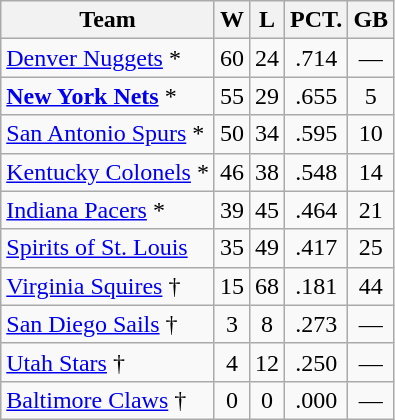<table class="wikitable" style="text-align:center;">
<tr>
<th>Team</th>
<th>W</th>
<th>L</th>
<th>PCT.</th>
<th>GB</th>
</tr>
<tr>
<td align="left"><a href='#'>Denver Nuggets</a> *</td>
<td>60</td>
<td>24</td>
<td>.714</td>
<td>—</td>
</tr>
<tr>
<td align="left"><strong><a href='#'>New York Nets</a></strong> *</td>
<td>55</td>
<td>29</td>
<td>.655</td>
<td>5</td>
</tr>
<tr>
<td align="left"><a href='#'>San Antonio Spurs</a> *</td>
<td>50</td>
<td>34</td>
<td>.595</td>
<td>10</td>
</tr>
<tr>
<td align="left"><a href='#'>Kentucky Colonels</a> *</td>
<td>46</td>
<td>38</td>
<td>.548</td>
<td>14</td>
</tr>
<tr>
<td align="left"><a href='#'>Indiana Pacers</a> *</td>
<td>39</td>
<td>45</td>
<td>.464</td>
<td>21</td>
</tr>
<tr>
<td align="left"><a href='#'>Spirits of St. Louis</a></td>
<td>35</td>
<td>49</td>
<td>.417</td>
<td>25</td>
</tr>
<tr>
<td align="left"><a href='#'>Virginia Squires</a> †</td>
<td>15</td>
<td>68</td>
<td>.181</td>
<td>44</td>
</tr>
<tr>
<td align="left"><a href='#'>San Diego Sails</a> †</td>
<td>3</td>
<td>8</td>
<td>.273</td>
<td>—</td>
</tr>
<tr>
<td align="left"><a href='#'>Utah Stars</a> †</td>
<td>4</td>
<td>12</td>
<td>.250</td>
<td>—</td>
</tr>
<tr>
<td align="left"><a href='#'>Baltimore Claws</a> †</td>
<td>0</td>
<td>0</td>
<td>.000</td>
<td>—</td>
</tr>
</table>
